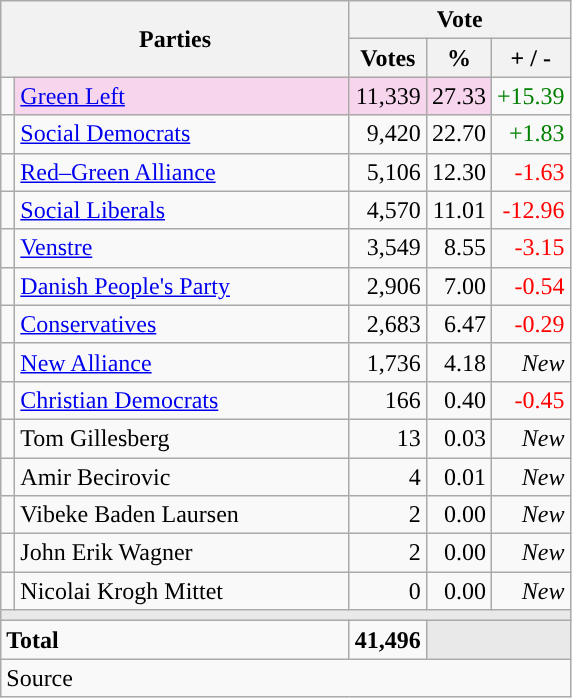<table class="wikitable" style="text-align:right;">
<tr>
<th style="text-align:centre;" rowspan="2" colspan="2" width="225">Parties</th>
<th colspan="3">Vote</th>
</tr>
<tr>
<th width="15">Votes</th>
<th width="15">%</th>
<th width="15">+ / -</th>
</tr>
<tr>
<td width="2" style="color:inherit;background:"></td>
<td bgcolor=#f7d5ed  align="left"><a href='#'>Green Left</a></td>
<td bgcolor=#f7d5ed>11,339</td>
<td bgcolor=#f7d5ed>27.33</td>
<td style=color:green;>+15.39</td>
</tr>
<tr>
<td width="2" style="color:inherit;background:"></td>
<td align="left"><a href='#'>Social Democrats</a></td>
<td>9,420</td>
<td>22.70</td>
<td style=color:green;>+1.83</td>
</tr>
<tr>
<td width="2" style="color:inherit;background:"></td>
<td align="left"><a href='#'>Red–Green Alliance</a></td>
<td>5,106</td>
<td>12.30</td>
<td style=color:red;>-1.63</td>
</tr>
<tr>
<td width="2" style="color:inherit;background:"></td>
<td align="left"><a href='#'>Social Liberals</a></td>
<td>4,570</td>
<td>11.01</td>
<td style=color:red;>-12.96</td>
</tr>
<tr>
<td width="2" style="color:inherit;background:"></td>
<td align="left"><a href='#'>Venstre</a></td>
<td>3,549</td>
<td>8.55</td>
<td style=color:red;>-3.15</td>
</tr>
<tr>
<td width="2" style="color:inherit;background:"></td>
<td align="left"><a href='#'>Danish People's Party</a></td>
<td>2,906</td>
<td>7.00</td>
<td style=color:red;>-0.54</td>
</tr>
<tr>
<td width="2" style="color:inherit;background:"></td>
<td align="left"><a href='#'>Conservatives</a></td>
<td>2,683</td>
<td>6.47</td>
<td style=color:red;>-0.29</td>
</tr>
<tr>
<td width="2" style="color:inherit;background:"></td>
<td align="left"><a href='#'>New Alliance</a></td>
<td>1,736</td>
<td>4.18</td>
<td><em>New</em></td>
</tr>
<tr>
<td width="2" style="color:inherit;background:"></td>
<td align="left"><a href='#'>Christian Democrats</a></td>
<td>166</td>
<td>0.40</td>
<td style=color:red;>-0.45</td>
</tr>
<tr>
<td width="2" style="color:inherit;background:"></td>
<td align="left">Tom Gillesberg</td>
<td>13</td>
<td>0.03</td>
<td><em>New</em></td>
</tr>
<tr>
<td width="2" style="color:inherit;background:"></td>
<td align="left">Amir Becirovic</td>
<td>4</td>
<td>0.01</td>
<td><em>New</em></td>
</tr>
<tr>
<td width="2" style="color:inherit;background:"></td>
<td align="left">Vibeke Baden Laursen</td>
<td>2</td>
<td>0.00</td>
<td><em>New</em></td>
</tr>
<tr>
<td width="2" style="color:inherit;background:"></td>
<td align="left">John Erik Wagner</td>
<td>2</td>
<td>0.00</td>
<td><em>New</em></td>
</tr>
<tr>
<td width="2" style="color:inherit;background:"></td>
<td align="left">Nicolai Krogh Mittet</td>
<td>0</td>
<td>0.00</td>
<td><em>New</em></td>
</tr>
<tr>
<td colspan="7" bgcolor="#E9E9E9"></td>
</tr>
<tr>
<td align="left" colspan="2"><strong>Total</strong></td>
<td><strong>41,496</strong></td>
<td bgcolor="#E9E9E9" colspan="2"></td>
</tr>
<tr>
<td align="left" colspan="6">Source</td>
</tr>
</table>
